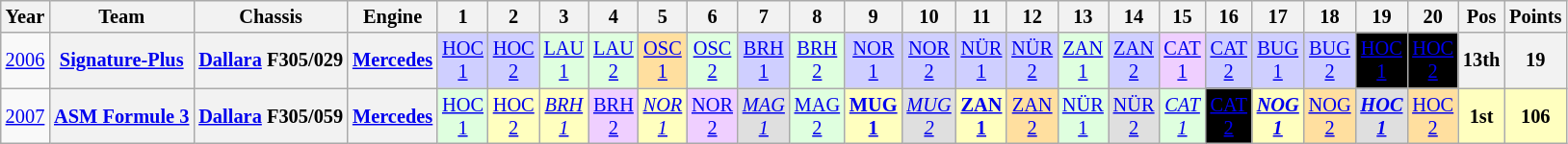<table class="wikitable" style="text-align:center; font-size:85%">
<tr>
<th>Year</th>
<th>Team</th>
<th>Chassis</th>
<th>Engine</th>
<th>1</th>
<th>2</th>
<th>3</th>
<th>4</th>
<th>5</th>
<th>6</th>
<th>7</th>
<th>8</th>
<th>9</th>
<th>10</th>
<th>11</th>
<th>12</th>
<th>13</th>
<th>14</th>
<th>15</th>
<th>16</th>
<th>17</th>
<th>18</th>
<th>19</th>
<th>20</th>
<th>Pos</th>
<th>Points</th>
</tr>
<tr>
<td id=2006R><a href='#'>2006</a></td>
<th nowrap><a href='#'>Signature-Plus</a></th>
<th nowrap><a href='#'>Dallara</a> F305/029</th>
<th nowrap><a href='#'>Mercedes</a></th>
<td style="background:#CFCFFF;"><a href='#'>HOC<br>1</a><br></td>
<td style="background:#CFCFFF;"><a href='#'>HOC<br>2</a><br></td>
<td style="background:#DFFFDF;"><a href='#'>LAU<br>1</a><br></td>
<td style="background:#DFFFDF;"><a href='#'>LAU<br>2</a><br></td>
<td style="background:#FFDF9F;"><a href='#'>OSC<br>1</a><br></td>
<td style="background:#DFFFDF;"><a href='#'>OSC<br>2</a><br></td>
<td style="background:#CFCFFF;"><a href='#'>BRH<br>1</a><br></td>
<td style="background:#DFFFDF;"><a href='#'>BRH<br>2</a><br></td>
<td style="background:#CFCFFF;"><a href='#'>NOR<br>1</a><br></td>
<td style="background:#CFCFFF;"><a href='#'>NOR<br>2</a><br></td>
<td style="background:#CFCFFF;"><a href='#'>NÜR<br>1</a><br></td>
<td style="background:#CFCFFF;"><a href='#'>NÜR<br>2</a><br></td>
<td style="background:#DFFFDF;"><a href='#'>ZAN<br>1</a><br></td>
<td style="background:#CFCFFF;"><a href='#'>ZAN<br>2</a><br></td>
<td style="background:#EFCFFF;"><a href='#'>CAT<br>1</a><br></td>
<td style="background:#CFCFFF;"><a href='#'>CAT<br>2</a><br></td>
<td style="background:#CFCFFF;"><a href='#'>BUG<br>1</a><br></td>
<td style="background:#CFCFFF;"><a href='#'>BUG<br>2</a><br></td>
<td style="background:black; color:white"><a href='#'><span>HOC<br>1</span></a><br></td>
<td style="background:black; color:white"><a href='#'><span>HOC<br>2</span></a><br></td>
<th>13th</th>
<th>19</th>
</tr>
<tr>
<td id=2007R><a href='#'>2007</a></td>
<th nowrap><a href='#'>ASM Formule 3</a></th>
<th nowrap><a href='#'>Dallara</a> F305/059</th>
<th nowrap><a href='#'>Mercedes</a></th>
<td style="background:#DFFFDF;"><a href='#'>HOC<br>1</a><br></td>
<td style="background:#FFFFBF;"><a href='#'>HOC<br>2</a><br></td>
<td style="background:#FFFFBF;"><em><a href='#'>BRH<br>1</a></em><br></td>
<td style="background:#EFCFFF;"><a href='#'>BRH<br>2</a><br></td>
<td style="background:#FFFFBF;"><em><a href='#'>NOR<br>1</a></em><br></td>
<td style="background:#efcfff;"><a href='#'>NOR<br>2</a><br></td>
<td style="background:#DFDFDF;"><em><a href='#'>MAG<br>1</a></em><br></td>
<td style="background:#DFFFDF;"><a href='#'>MAG<br>2</a><br></td>
<td style="background:#FFFFBF;"><strong><a href='#'>MUG<br>1</a></strong><br></td>
<td style="background:#DFDFDF;"><em><a href='#'>MUG<br>2</a></em><br></td>
<td style="background:#FFFFBF;"><strong><a href='#'>ZAN<br>1</a></strong><br></td>
<td style="background:#FFDF9F;"><a href='#'>ZAN<br>2</a><br></td>
<td style="background:#DFFFDF;"><a href='#'>NÜR<br>1</a><br></td>
<td style="background:#DFDFDF;"><a href='#'>NÜR<br>2</a><br></td>
<td style="background:#DFFFDF;"><em><a href='#'>CAT<br>1</a></em><br></td>
<td style="background:black; color:white;"><a href='#'><span>CAT<br>2</span></a><br></td>
<td style="background:#FFFFBF;"><strong><em><a href='#'>NOG<br>1</a></em></strong><br></td>
<td style="background:#FFDF9F;"><a href='#'>NOG<br>2</a><br></td>
<td style="background:#DFDFDF;"><strong><em><a href='#'>HOC<br>1</a></em></strong><br></td>
<td style="background:#FFDF9F;"><a href='#'>HOC<br>2</a><br></td>
<td style="background:#FFFFBF;"><strong>1st</strong></td>
<td style="background:#FFFFBF;"><strong>106</strong></td>
</tr>
</table>
